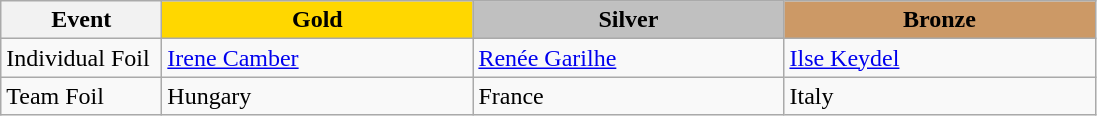<table class="wikitable">
<tr>
<th width="100">Event</th>
<th style="background-color:gold;" width="200"> Gold</th>
<th style="background-color:silver;" width="200"> Silver</th>
<th style="background-color:#CC9966;" width="200"> Bronze</th>
</tr>
<tr>
<td>Individual Foil</td>
<td> <a href='#'>Irene Camber</a></td>
<td> <a href='#'>Renée Garilhe</a></td>
<td> <a href='#'>Ilse Keydel</a></td>
</tr>
<tr>
<td>Team Foil</td>
<td> Hungary</td>
<td> France</td>
<td> Italy</td>
</tr>
</table>
